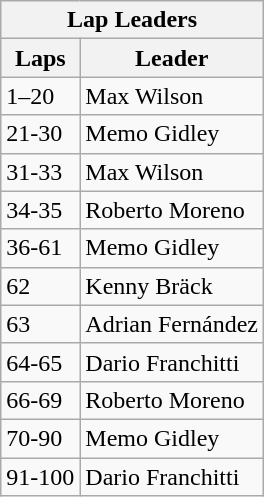<table class="wikitable">
<tr>
<th colspan=2>Lap Leaders</th>
</tr>
<tr>
<th>Laps</th>
<th>Leader</th>
</tr>
<tr>
<td>1–20</td>
<td>Max Wilson</td>
</tr>
<tr>
<td>21-30</td>
<td>Memo Gidley</td>
</tr>
<tr>
<td>31-33</td>
<td>Max Wilson</td>
</tr>
<tr>
<td>34-35</td>
<td>Roberto Moreno</td>
</tr>
<tr>
<td>36-61</td>
<td>Memo Gidley</td>
</tr>
<tr>
<td>62</td>
<td>Kenny Bräck</td>
</tr>
<tr>
<td>63</td>
<td>Adrian Fernández</td>
</tr>
<tr>
<td>64-65</td>
<td>Dario Franchitti</td>
</tr>
<tr>
<td>66-69</td>
<td>Roberto Moreno</td>
</tr>
<tr>
<td>70-90</td>
<td>Memo Gidley</td>
</tr>
<tr>
<td>91-100</td>
<td>Dario Franchitti</td>
</tr>
</table>
